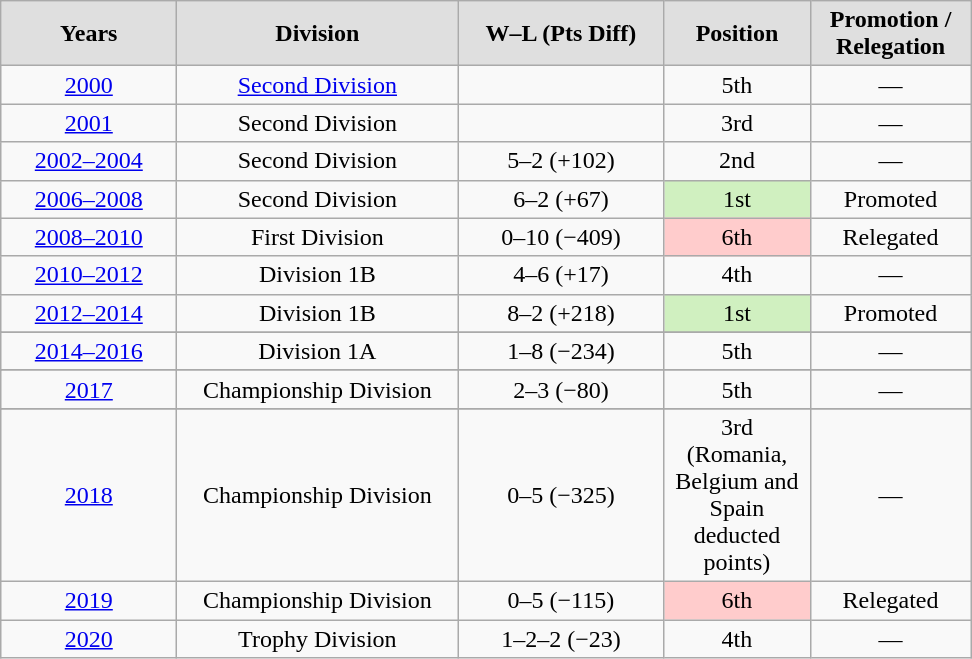<table class="wikitable sortable">
<tr align=center bgcolor=#dfdfdf>
<td width=110px><strong>Years</strong></td>
<td width=180px><strong>Division</strong></td>
<td width=130px><strong>W–L (Pts Diff)</strong></td>
<td width=90px><strong>Position</strong></td>
<td width=100px><strong>Promotion /<br>Relegation</strong></td>
</tr>
<tr align=center>
<td><a href='#'>2000</a></td>
<td><a href='#'>Second Division</a></td>
<td></td>
<td>5th</td>
<td>—</td>
</tr>
<tr align=center>
<td><a href='#'>2001</a></td>
<td>Second Division</td>
<td></td>
<td>3rd</td>
<td>—</td>
</tr>
<tr align=center>
<td><a href='#'>2002–2004</a></td>
<td>Second Division</td>
<td>5–2 (+102)</td>
<td>2nd</td>
<td>—</td>
</tr>
<tr align=center>
<td><a href='#'>2006–2008</a></td>
<td>Second Division</td>
<td>6–2 (+67)</td>
<td bgcolor=#D0F0C0>1st</td>
<td>Promoted</td>
</tr>
<tr align=center>
<td><a href='#'>2008–2010</a></td>
<td>First Division</td>
<td>0–10 (−409)</td>
<td bgcolor=#FFCCCC>6th</td>
<td>Relegated</td>
</tr>
<tr align=center>
<td><a href='#'>2010–2012</a></td>
<td>Division 1B</td>
<td>4–6 (+17)</td>
<td>4th</td>
<td>—</td>
</tr>
<tr align=center>
<td><a href='#'>2012–2014</a></td>
<td>Division 1B</td>
<td>8–2 (+218)</td>
<td bgcolor=#D0F0C0>1st</td>
<td>Promoted</td>
</tr>
<tr>
</tr>
<tr align=center>
<td><a href='#'>2014–2016</a></td>
<td>Division 1A</td>
<td>1–8 (−234)</td>
<td>5th</td>
<td>—</td>
</tr>
<tr>
</tr>
<tr align=center>
<td><a href='#'>2017</a></td>
<td>Championship Division</td>
<td>2–3 (−80)</td>
<td>5th</td>
<td>—</td>
</tr>
<tr>
</tr>
<tr align=center>
<td><a href='#'>2018</a></td>
<td>Championship Division</td>
<td>0–5 (−325)</td>
<td>3rd (Romania, Belgium and Spain deducted points)</td>
<td>—</td>
</tr>
<tr align=center>
<td><a href='#'>2019</a></td>
<td>Championship Division</td>
<td>0–5 (−115)</td>
<td bgcolor=#FFCCCC>6th</td>
<td>Relegated</td>
</tr>
<tr align=center>
<td><a href='#'>2020</a></td>
<td>Trophy Division</td>
<td>1–2–2 (−23)</td>
<td>4th</td>
<td>—</td>
</tr>
</table>
